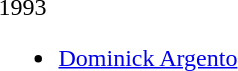<table>
<tr>
<td>1993<br><ul><li><a href='#'>Dominick Argento</a></li></ul></td>
</tr>
</table>
